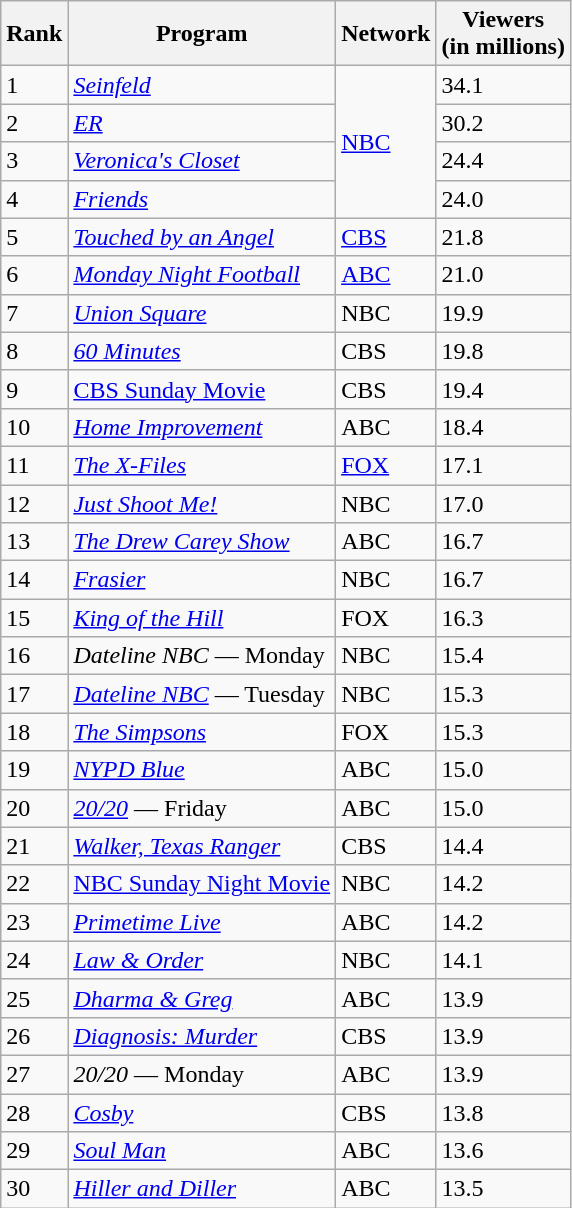<table class="wikitable">
<tr>
<th>Rank</th>
<th>Program</th>
<th>Network</th>
<th>Viewers<br>(in millions)</th>
</tr>
<tr>
<td>1</td>
<td><em><a href='#'>Seinfeld</a></em></td>
<td rowspan="4"><a href='#'>NBC</a></td>
<td>34.1</td>
</tr>
<tr>
<td>2</td>
<td><em><a href='#'>ER</a></em></td>
<td>30.2</td>
</tr>
<tr>
<td>3</td>
<td><em><a href='#'>Veronica's Closet</a></em></td>
<td>24.4</td>
</tr>
<tr>
<td>4</td>
<td><em><a href='#'>Friends</a></em></td>
<td>24.0</td>
</tr>
<tr>
<td>5</td>
<td><em><a href='#'>Touched by an Angel</a></em></td>
<td><a href='#'>CBS</a></td>
<td>21.8</td>
</tr>
<tr>
<td>6</td>
<td><em><a href='#'>Monday Night Football</a></em></td>
<td><a href='#'>ABC</a></td>
<td>21.0</td>
</tr>
<tr>
<td>7</td>
<td><em><a href='#'>Union Square</a></em></td>
<td>NBC</td>
<td>19.9</td>
</tr>
<tr>
<td>8</td>
<td><em><a href='#'>60 Minutes</a></em></td>
<td>CBS</td>
<td>19.8</td>
</tr>
<tr>
<td>9</td>
<td><a href='#'>CBS Sunday Movie</a></td>
<td>CBS</td>
<td>19.4</td>
</tr>
<tr>
<td>10</td>
<td><em><a href='#'>Home Improvement</a></em></td>
<td>ABC</td>
<td>18.4</td>
</tr>
<tr>
<td>11</td>
<td><em><a href='#'>The X-Files</a></em></td>
<td><a href='#'>FOX</a></td>
<td>17.1</td>
</tr>
<tr>
<td>12</td>
<td><em><a href='#'>Just Shoot Me!</a></em></td>
<td>NBC</td>
<td>17.0</td>
</tr>
<tr>
<td>13</td>
<td><em><a href='#'>The Drew Carey Show</a></em></td>
<td>ABC</td>
<td>16.7</td>
</tr>
<tr>
<td>14</td>
<td><em><a href='#'>Frasier</a></em></td>
<td>NBC</td>
<td>16.7</td>
</tr>
<tr>
<td>15</td>
<td><em><a href='#'>King of the Hill</a></em></td>
<td>FOX</td>
<td>16.3</td>
</tr>
<tr>
<td>16</td>
<td><em>Dateline NBC</em> — Monday</td>
<td>NBC</td>
<td>15.4</td>
</tr>
<tr>
<td>17</td>
<td><em><a href='#'>Dateline NBC</a></em> — Tuesday</td>
<td>NBC</td>
<td>15.3</td>
</tr>
<tr>
<td>18</td>
<td><em><a href='#'>The Simpsons</a></em></td>
<td>FOX</td>
<td>15.3</td>
</tr>
<tr>
<td>19</td>
<td><em><a href='#'>NYPD Blue</a></em></td>
<td>ABC</td>
<td>15.0</td>
</tr>
<tr>
<td>20</td>
<td><em><a href='#'>20/20</a></em> — Friday</td>
<td>ABC</td>
<td>15.0</td>
</tr>
<tr>
<td>21</td>
<td><em><a href='#'>Walker, Texas Ranger</a></em></td>
<td>CBS</td>
<td>14.4</td>
</tr>
<tr>
<td>22</td>
<td><a href='#'>NBC Sunday Night Movie</a></td>
<td>NBC</td>
<td>14.2</td>
</tr>
<tr>
<td>23</td>
<td><em><a href='#'>Primetime Live</a></em></td>
<td>ABC</td>
<td>14.2</td>
</tr>
<tr>
<td>24</td>
<td><em><a href='#'>Law & Order</a></em></td>
<td>NBC</td>
<td>14.1</td>
</tr>
<tr>
<td>25</td>
<td><em><a href='#'>Dharma & Greg</a></em></td>
<td>ABC</td>
<td>13.9</td>
</tr>
<tr>
<td>26</td>
<td><em><a href='#'>Diagnosis: Murder</a></em></td>
<td>CBS</td>
<td>13.9</td>
</tr>
<tr>
<td>27</td>
<td><em>20/20</em> — Monday</td>
<td>ABC</td>
<td>13.9</td>
</tr>
<tr>
<td>28</td>
<td><em><a href='#'>Cosby</a></em></td>
<td>CBS</td>
<td>13.8</td>
</tr>
<tr>
<td>29</td>
<td><em><a href='#'>Soul Man</a></em></td>
<td>ABC</td>
<td>13.6</td>
</tr>
<tr>
<td>30</td>
<td><em><a href='#'>Hiller and Diller</a></em></td>
<td>ABC</td>
<td>13.5</td>
</tr>
</table>
